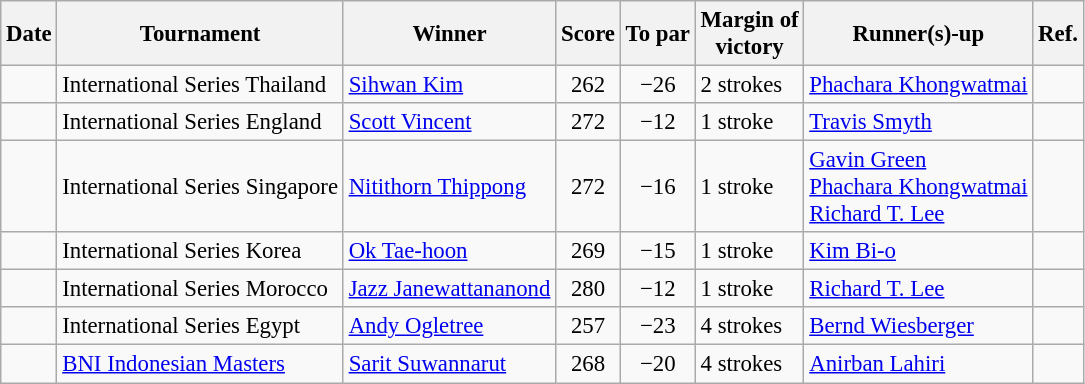<table class=wikitable style="font-size:95%">
<tr>
<th>Date</th>
<th>Tournament</th>
<th>Winner</th>
<th>Score</th>
<th>To par</th>
<th>Margin of<br>victory</th>
<th>Runner(s)-up</th>
<th>Ref.</th>
</tr>
<tr>
<td></td>
<td>International Series Thailand</td>
<td> <a href='#'>Sihwan Kim</a></td>
<td align=center>262</td>
<td align=center>−26</td>
<td>2 strokes</td>
<td> <a href='#'>Phachara Khongwatmai</a></td>
<td></td>
</tr>
<tr>
<td></td>
<td>International Series England</td>
<td> <a href='#'>Scott Vincent</a></td>
<td align=center>272</td>
<td align=center>−12</td>
<td>1 stroke</td>
<td> <a href='#'>Travis Smyth</a></td>
<td></td>
</tr>
<tr>
<td></td>
<td>International Series Singapore</td>
<td> <a href='#'>Nitithorn Thippong</a></td>
<td align=center>272</td>
<td align=center>−16</td>
<td>1 stroke</td>
<td> <a href='#'>Gavin Green</a><br> <a href='#'>Phachara Khongwatmai</a><br> <a href='#'>Richard T. Lee</a></td>
<td></td>
</tr>
<tr>
<td></td>
<td>International Series Korea</td>
<td> <a href='#'>Ok Tae-hoon</a></td>
<td align=center>269</td>
<td align=center>−15</td>
<td>1 stroke</td>
<td> <a href='#'>Kim Bi-o</a></td>
<td></td>
</tr>
<tr>
<td></td>
<td>International Series Morocco</td>
<td> <a href='#'>Jazz Janewattananond</a></td>
<td align=center>280</td>
<td align=center>−12</td>
<td>1 stroke</td>
<td> <a href='#'>Richard T. Lee</a></td>
<td></td>
</tr>
<tr>
<td></td>
<td>International Series Egypt</td>
<td> <a href='#'>Andy Ogletree</a></td>
<td align=center>257</td>
<td align=center>−23</td>
<td>4 strokes</td>
<td> <a href='#'>Bernd Wiesberger</a></td>
<td></td>
</tr>
<tr>
<td></td>
<td><a href='#'>BNI Indonesian Masters</a></td>
<td> <a href='#'>Sarit Suwannarut</a></td>
<td align=center>268</td>
<td align=center>−20</td>
<td>4 strokes</td>
<td> <a href='#'>Anirban Lahiri</a></td>
<td></td>
</tr>
</table>
